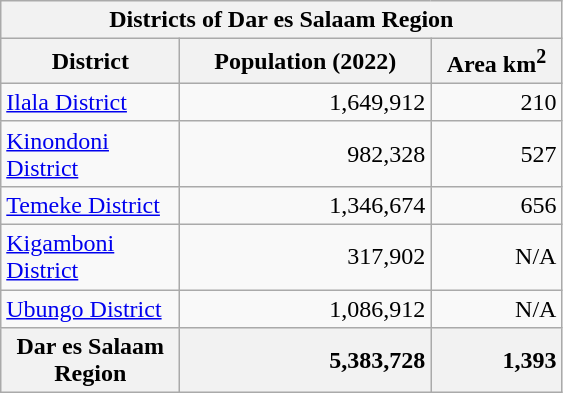<table class="wikitable sortable">
<tr>
<th colspan="3">Districts of Dar es Salaam Region</th>
</tr>
<tr style="text-align:center;">
<th style="width: 7em">District</th>
<th style="width: 10em">Population (2022)</th>
<th style="width: 5em">Area km<sup>2</sup></th>
</tr>
<tr>
<td><a href='#'>Ilala District</a></td>
<td style="text-align:right;">1,649,912</td>
<td style="text-align:right;">210</td>
</tr>
<tr>
<td><a href='#'>Kinondoni District</a></td>
<td style="text-align:right;">982,328</td>
<td style="text-align:right;">527</td>
</tr>
<tr>
<td><a href='#'>Temeke District</a></td>
<td style="text-align:right;">1,346,674</td>
<td style="text-align:right;">656</td>
</tr>
<tr>
<td><a href='#'>Kigamboni District</a></td>
<td style="text-align:right;">317,902</td>
<td style="text-align:right;">N/A</td>
</tr>
<tr>
<td><a href='#'>Ubungo District</a></td>
<td style="text-align:right;">1,086,912</td>
<td style="text-align:right;">N/A</td>
</tr>
<tr>
<th><strong>Dar es Salaam Region</strong></th>
<th ! style="text-align:right;">5,383,728</th>
<th ! style="text-align:right;"><strong>1,393</strong></th>
</tr>
</table>
